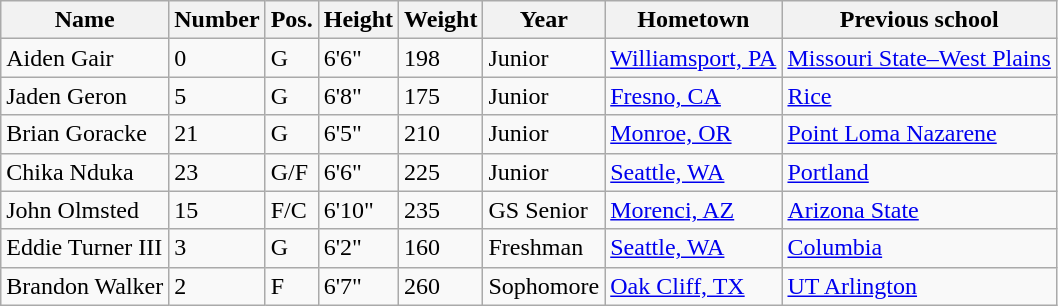<table class="wikitable sortable" border="1">
<tr>
<th>Name</th>
<th>Number</th>
<th>Pos.</th>
<th>Height</th>
<th>Weight</th>
<th>Year</th>
<th>Hometown</th>
<th class="unsortable">Previous school</th>
</tr>
<tr>
<td>Aiden Gair</td>
<td>0</td>
<td>G</td>
<td>6'6"</td>
<td>198</td>
<td>Junior</td>
<td><a href='#'>Williamsport, PA</a></td>
<td><a href='#'>Missouri State–West Plains</a></td>
</tr>
<tr>
<td>Jaden Geron</td>
<td>5</td>
<td>G</td>
<td>6'8"</td>
<td>175</td>
<td>Junior</td>
<td><a href='#'>Fresno, CA</a></td>
<td><a href='#'>Rice</a></td>
</tr>
<tr>
<td>Brian Goracke</td>
<td>21</td>
<td>G</td>
<td>6'5"</td>
<td>210</td>
<td>Junior</td>
<td><a href='#'>Monroe, OR</a></td>
<td><a href='#'>Point Loma Nazarene</a></td>
</tr>
<tr>
<td>Chika Nduka</td>
<td>23</td>
<td>G/F</td>
<td>6'6"</td>
<td>225</td>
<td>Junior</td>
<td><a href='#'>Seattle, WA</a></td>
<td><a href='#'>Portland</a></td>
</tr>
<tr>
<td>John Olmsted</td>
<td>15</td>
<td>F/C</td>
<td>6'10"</td>
<td>235</td>
<td>GS Senior</td>
<td><a href='#'>Morenci, AZ</a></td>
<td><a href='#'>Arizona State</a></td>
</tr>
<tr>
<td>Eddie Turner III</td>
<td>3</td>
<td>G</td>
<td>6'2"</td>
<td>160</td>
<td>Freshman</td>
<td><a href='#'>Seattle, WA</a></td>
<td><a href='#'>Columbia</a></td>
</tr>
<tr>
<td>Brandon Walker</td>
<td>2</td>
<td>F</td>
<td>6'7"</td>
<td>260</td>
<td>Sophomore</td>
<td><a href='#'>Oak Cliff, TX</a></td>
<td><a href='#'>UT Arlington</a></td>
</tr>
</table>
